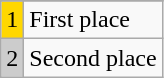<table class="wikitable">
<tr>
</tr>
<tr>
<td style="text-align:center; background-color:#FFD700;">1</td>
<td>First place</td>
</tr>
<tr>
<td style="text-align:center; background-color:#CCC;">2</td>
<td>Second place</td>
</tr>
</table>
